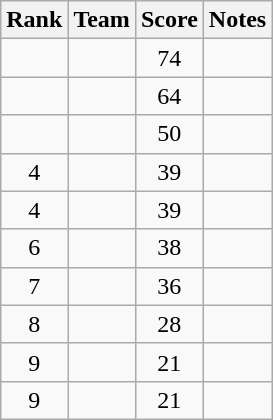<table class="wikitable sortable" style="text-align:center">
<tr>
<th>Rank</th>
<th>Team</th>
<th>Score</th>
<th>Notes</th>
</tr>
<tr>
<td></td>
<td></td>
<td>74</td>
<td></td>
</tr>
<tr>
<td></td>
<td></td>
<td>64</td>
<td></td>
</tr>
<tr>
<td></td>
<td></td>
<td>50</td>
<td></td>
</tr>
<tr>
<td>4</td>
<td></td>
<td>39</td>
<td></td>
</tr>
<tr>
<td>4</td>
<td></td>
<td>39</td>
<td></td>
</tr>
<tr>
<td>6</td>
<td></td>
<td>38</td>
<td></td>
</tr>
<tr>
<td>7</td>
<td></td>
<td>36</td>
<td></td>
</tr>
<tr>
<td>8</td>
<td></td>
<td>28</td>
<td></td>
</tr>
<tr>
<td>9</td>
<td></td>
<td>21</td>
<td></td>
</tr>
<tr>
<td>9</td>
<td></td>
<td>21</td>
<td></td>
</tr>
</table>
